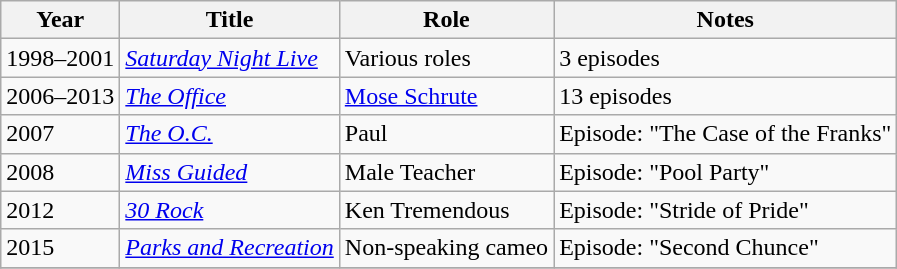<table class="wikitable">
<tr>
<th>Year</th>
<th>Title</th>
<th>Role</th>
<th>Notes</th>
</tr>
<tr>
<td>1998–2001</td>
<td><em><a href='#'>Saturday Night Live</a></em></td>
<td>Various roles</td>
<td>3 episodes</td>
</tr>
<tr>
<td>2006–2013</td>
<td><em><a href='#'>The Office</a></em></td>
<td><a href='#'>Mose Schrute</a></td>
<td>13 episodes</td>
</tr>
<tr>
<td>2007</td>
<td><em><a href='#'>The O.C.</a></em></td>
<td>Paul</td>
<td>Episode: "The Case of the Franks"</td>
</tr>
<tr>
<td>2008</td>
<td><em><a href='#'>Miss Guided</a></em></td>
<td>Male Teacher</td>
<td>Episode: "Pool Party"</td>
</tr>
<tr>
<td>2012</td>
<td><em><a href='#'>30 Rock</a></em></td>
<td>Ken Tremendous</td>
<td>Episode: "Stride of Pride"</td>
</tr>
<tr>
<td>2015</td>
<td><em><a href='#'>Parks and Recreation</a></em></td>
<td>Non-speaking cameo</td>
<td>Episode: "Second Chunce"</td>
</tr>
<tr>
</tr>
</table>
